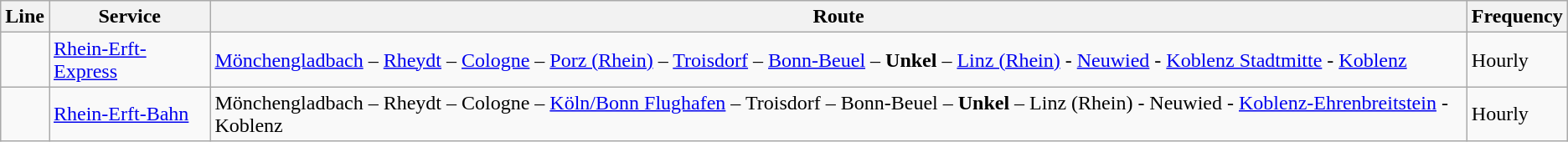<table class="wikitable">
<tr>
<th>Line</th>
<th>Service</th>
<th>Route</th>
<th>Frequency</th>
</tr>
<tr>
<td></td>
<td><a href='#'>Rhein-Erft-Express</a></td>
<td><a href='#'>Mönchengladbach</a> – <a href='#'>Rheydt</a> – <a href='#'>Cologne</a> – <a href='#'>Porz (Rhein)</a> – <a href='#'>Troisdorf</a> – <a href='#'>Bonn-Beuel</a> – <strong>Unkel</strong> – <a href='#'>Linz (Rhein)</a> - <a href='#'>Neuwied</a> - <a href='#'>Koblenz Stadtmitte</a> - <a href='#'>Koblenz</a></td>
<td>Hourly</td>
</tr>
<tr>
<td></td>
<td><a href='#'>Rhein-Erft-Bahn</a></td>
<td>Mönchengladbach – Rheydt – Cologne – <a href='#'>Köln/Bonn Flughafen</a> – Troisdorf – Bonn-Beuel – <strong>Unkel</strong> – Linz (Rhein) - Neuwied - <a href='#'>Koblenz-Ehrenbreitstein</a> -Koblenz</td>
<td>Hourly</td>
</tr>
</table>
